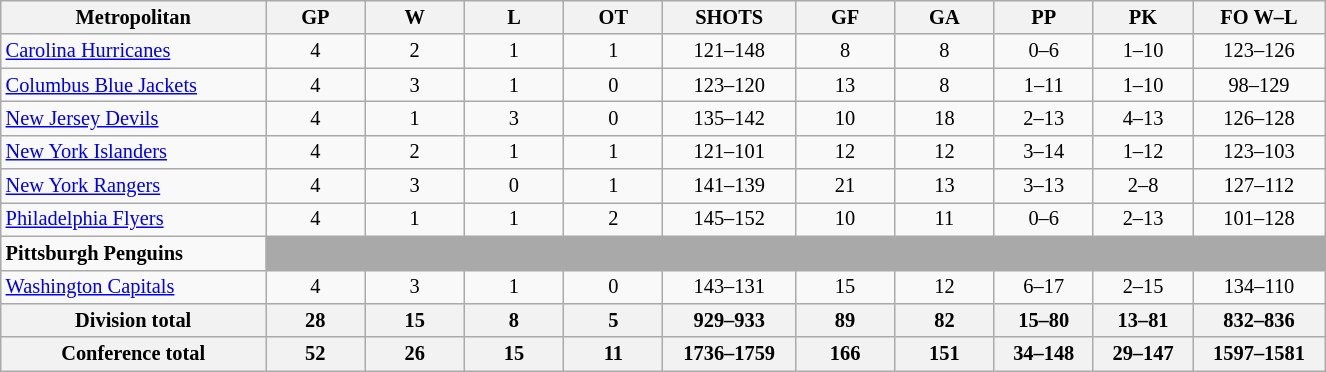<table class="wikitable" style="text-align:center; width:65em; font-size:85%;">
<tr>
<th width="20%">Metropolitan</th>
<th width="7.5%">GP</th>
<th width="7.5%">W</th>
<th width="7.5%">L</th>
<th width="7.5%">OT</th>
<th width="10%">SHOTS</th>
<th width="7.5%">GF</th>
<th width="7.5%">GA</th>
<th width="7.5%">PP</th>
<th width="7.5%">PK</th>
<th width="10%">FO W–L</th>
</tr>
<tr>
<td align=left><a href='#'>Carolina Hurricanes</a></td>
<td>4</td>
<td>2</td>
<td>1</td>
<td>1</td>
<td>121–148</td>
<td>8</td>
<td>8</td>
<td>0–6</td>
<td>1–10</td>
<td>123–126</td>
</tr>
<tr>
<td align=left><a href='#'>Columbus Blue Jackets</a></td>
<td>4</td>
<td>3</td>
<td>1</td>
<td>0</td>
<td>123–120</td>
<td>13</td>
<td>8</td>
<td>1–11</td>
<td>1–10</td>
<td>98–129</td>
</tr>
<tr>
<td align=left><a href='#'>New Jersey Devils</a></td>
<td>4</td>
<td>1</td>
<td>3</td>
<td>0</td>
<td>135–142</td>
<td>10</td>
<td>18</td>
<td>2–13</td>
<td>4–13</td>
<td>126–128</td>
</tr>
<tr>
<td align=left><a href='#'>New York Islanders</a></td>
<td>4</td>
<td>2</td>
<td>1</td>
<td>1</td>
<td>121–101</td>
<td>12</td>
<td>12</td>
<td>3–14</td>
<td>1–12</td>
<td>123–103</td>
</tr>
<tr>
<td align=left><a href='#'>New York Rangers</a></td>
<td>4</td>
<td>3</td>
<td>0</td>
<td>1</td>
<td>141–139</td>
<td>21</td>
<td>13</td>
<td>3–13</td>
<td>2–8</td>
<td>127–112</td>
</tr>
<tr>
<td align=left><a href='#'>Philadelphia Flyers</a></td>
<td>4</td>
<td>1</td>
<td>1</td>
<td>2</td>
<td>145–152</td>
<td>10</td>
<td>11</td>
<td>0–6</td>
<td>2–13</td>
<td>101–128</td>
</tr>
<tr>
<td align=left><strong>Pittsburgh Penguins</strong></td>
<td style="background:darkgray;" colspan=10></td>
</tr>
<tr>
<td align=left><a href='#'>Washington Capitals</a></td>
<td>4</td>
<td>3</td>
<td>1</td>
<td>0</td>
<td>143–131</td>
<td>15</td>
<td>12</td>
<td>6–17</td>
<td>2–15</td>
<td>134–110</td>
</tr>
<tr>
<th>Division total</th>
<th>28</th>
<th>15</th>
<th>8</th>
<th>5</th>
<th>929–933</th>
<th>89</th>
<th>82</th>
<th>15–80</th>
<th>13–81</th>
<th>832–836</th>
</tr>
<tr>
<th>Conference total</th>
<th>52</th>
<th>26</th>
<th>15</th>
<th>11</th>
<th>1736–1759</th>
<th>166</th>
<th>151</th>
<th>34–148</th>
<th>29–147</th>
<th>1597–1581</th>
</tr>
</table>
